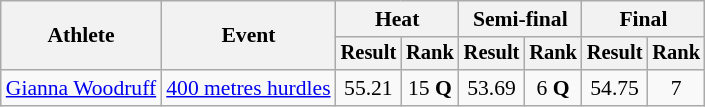<table class=wikitable style=font-size:90%>
<tr>
<th rowspan=2>Athlete</th>
<th rowspan=2>Event</th>
<th colspan=2>Heat</th>
<th colspan=2>Semi-final</th>
<th colspan=2>Final</th>
</tr>
<tr style=font-size:95%>
<th>Result</th>
<th>Rank</th>
<th>Result</th>
<th>Rank</th>
<th>Result</th>
<th>Rank</th>
</tr>
<tr align=center>
<td align=left><a href='#'>Gianna Woodruff</a></td>
<td align=left><a href='#'>400 metres hurdles</a></td>
<td>55.21</td>
<td>15 <strong>Q</strong></td>
<td>53.69 </td>
<td>6 <strong>Q</strong></td>
<td>54.75</td>
<td>7</td>
</tr>
</table>
